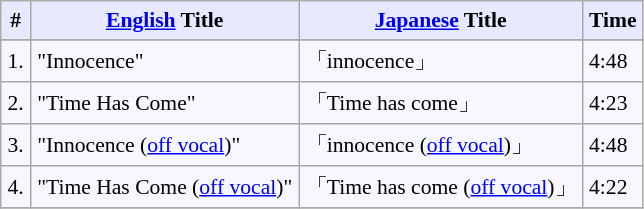<table border="" cellpadding="4" cellspacing="0" style="border: 1px #aaaaaa solid; border-collapse: collapse; padding: 0.2em; margin: 1em 1em 1em 0; background: #f7f8ff; font-size:0.9em">
<tr valign="middle" bgcolor="#e6e9ff">
<th rowspan="1">#</th>
<th rowspan="1"><a href='#'>English</a> Title</th>
<th colspan="1"><a href='#'>Japanese</a> Title</th>
<th rowspan="1">Time</th>
</tr>
<tr bgcolor="#e6e9ff">
</tr>
<tr>
<td>1.</td>
<td>"Innocence"</td>
<td>「innocence」</td>
<td>4:48</td>
</tr>
<tr>
<td>2.</td>
<td>"Time Has Come"</td>
<td>「Time has come」</td>
<td>4:23</td>
</tr>
<tr>
<td>3.</td>
<td>"Innocence (<a href='#'>off vocal</a>)"</td>
<td>「innocence (<a href='#'>off vocal</a>)」</td>
<td>4:48</td>
</tr>
<tr>
<td>4.</td>
<td>"Time Has Come (<a href='#'>off vocal</a>)"</td>
<td>「Time has come (<a href='#'>off vocal</a>)」</td>
<td>4:22</td>
</tr>
<tr>
</tr>
</table>
